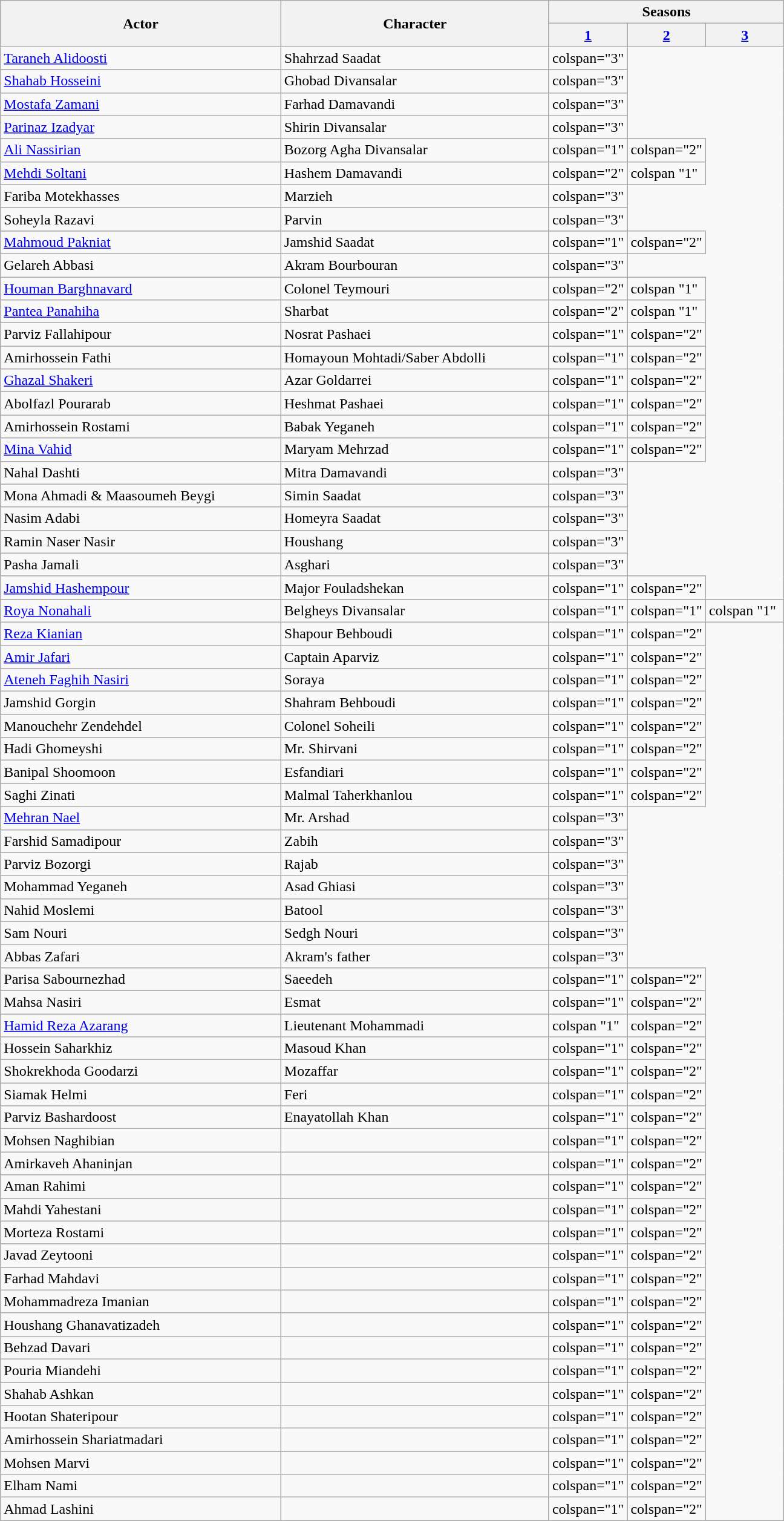<table class="wikitable">
<tr>
<th rowspan="2">Actor</th>
<th rowspan="2">Character</th>
<th colspan="3">Seasons</th>
</tr>
<tr>
<th style="width:10%;"><a href='#'>1</a></th>
<th style="width:10%;"><a href='#'>2</a></th>
<th style="width:10%;"><a href='#'>3</a></th>
</tr>
<tr>
<td><a href='#'>Taraneh Alidoosti</a></td>
<td>Shahrzad Saadat</td>
<td>colspan="3" </td>
</tr>
<tr>
<td><a href='#'>Shahab Hosseini</a></td>
<td>Ghobad Divansalar</td>
<td>colspan="3" </td>
</tr>
<tr>
<td><a href='#'>Mostafa Zamani</a></td>
<td>Farhad Damavandi</td>
<td>colspan="3" </td>
</tr>
<tr>
<td><a href='#'>Parinaz Izadyar</a></td>
<td>Shirin Divansalar</td>
<td>colspan="3" </td>
</tr>
<tr>
<td><a href='#'>Ali Nassirian</a></td>
<td>Bozorg Agha Divansalar</td>
<td>colspan="1" </td>
<td>colspan="2" </td>
</tr>
<tr>
<td><a href='#'>Mehdi Soltani</a></td>
<td>Hashem Damavandi</td>
<td>colspan="2" </td>
<td>colspan "1" </td>
</tr>
<tr>
<td>Fariba Motekhasses</td>
<td>Marzieh</td>
<td>colspan="3" </td>
</tr>
<tr>
<td>Soheyla Razavi</td>
<td>Parvin</td>
<td>colspan="3" </td>
</tr>
<tr>
</tr>
<tr>
<td><a href='#'>Mahmoud Pakniat</a></td>
<td>Jamshid Saadat</td>
<td>colspan="1" </td>
<td>colspan="2" </td>
</tr>
<tr>
<td>Gelareh Abbasi</td>
<td>Akram Bourbouran</td>
<td>colspan="3" </td>
</tr>
<tr>
<td><a href='#'>Houman Barghnavard</a></td>
<td>Colonel Teymouri</td>
<td>colspan="2" </td>
<td>colspan "1" </td>
</tr>
<tr>
<td><a href='#'>Pantea Panahiha</a></td>
<td>Sharbat</td>
<td>colspan="2" </td>
<td>colspan "1" </td>
</tr>
<tr>
<td>Parviz Fallahipour</td>
<td>Nosrat Pashaei</td>
<td>colspan="1" </td>
<td>colspan="2" </td>
</tr>
<tr>
<td>Amirhossein Fathi</td>
<td>Homayoun Mohtadi/Saber Abdolli</td>
<td>colspan="1" </td>
<td>colspan="2" </td>
</tr>
<tr>
<td><a href='#'>Ghazal Shakeri</a></td>
<td>Azar Goldarrei</td>
<td>colspan="1" </td>
<td>colspan="2" </td>
</tr>
<tr>
<td>Abolfazl Pourarab</td>
<td>Heshmat Pashaei</td>
<td>colspan="1" </td>
<td>colspan="2" </td>
</tr>
<tr>
<td>Amirhossein Rostami</td>
<td>Babak Yeganeh</td>
<td>colspan="1" </td>
<td>colspan="2" </td>
</tr>
<tr>
<td><a href='#'>Mina Vahid</a></td>
<td>Maryam Mehrzad</td>
<td>colspan="1" </td>
<td>colspan="2" </td>
</tr>
<tr>
<td>Nahal Dashti</td>
<td>Mitra Damavandi</td>
<td>colspan="3" </td>
</tr>
<tr>
<td>Mona Ahmadi & Maasoumeh Beygi</td>
<td>Simin Saadat</td>
<td>colspan="3" </td>
</tr>
<tr>
<td>Nasim Adabi</td>
<td>Homeyra Saadat</td>
<td>colspan="3" </td>
</tr>
<tr>
<td>Ramin Naser Nasir</td>
<td>Houshang</td>
<td>colspan="3" </td>
</tr>
<tr>
<td>Pasha Jamali</td>
<td>Asghari</td>
<td>colspan="3" </td>
</tr>
<tr>
<td><a href='#'>Jamshid Hashempour</a></td>
<td>Major Fouladshekan</td>
<td>colspan="1" </td>
<td>colspan="2" </td>
</tr>
<tr>
<td><a href='#'>Roya Nonahali</a></td>
<td>Belgheys Divansalar</td>
<td>colspan="1" </td>
<td>colspan="1" </td>
<td>colspan "1" </td>
</tr>
<tr>
<td><a href='#'>Reza Kianian</a></td>
<td>Shapour Behboudi</td>
<td>colspan="1" </td>
<td>colspan="2" </td>
</tr>
<tr>
<td><a href='#'>Amir Jafari</a></td>
<td>Captain Aparviz</td>
<td>colspan="1" </td>
<td>colspan="2" </td>
</tr>
<tr>
<td><a href='#'>Ateneh Faghih Nasiri</a></td>
<td>Soraya</td>
<td>colspan="1" </td>
<td>colspan="2" </td>
</tr>
<tr>
<td>Jamshid Gorgin</td>
<td>Shahram Behboudi</td>
<td>colspan="1" </td>
<td>colspan="2" </td>
</tr>
<tr>
<td>Manouchehr Zendehdel</td>
<td>Colonel Soheili</td>
<td>colspan="1" </td>
<td>colspan="2" </td>
</tr>
<tr>
<td>Hadi Ghomeyshi</td>
<td>Mr. Shirvani</td>
<td>colspan="1" </td>
<td>colspan="2" </td>
</tr>
<tr>
<td>Banipal Shoomoon</td>
<td>Esfandiari</td>
<td>colspan="1" </td>
<td>colspan="2" </td>
</tr>
<tr>
<td>Saghi Zinati</td>
<td>Malmal Taherkhanlou</td>
<td>colspan="1" </td>
<td>colspan="2" </td>
</tr>
<tr>
<td><a href='#'>Mehran Nael</a></td>
<td>Mr. Arshad</td>
<td>colspan="3" </td>
</tr>
<tr>
<td>Farshid Samadipour</td>
<td>Zabih</td>
<td>colspan="3" </td>
</tr>
<tr>
<td>Parviz Bozorgi</td>
<td>Rajab</td>
<td>colspan="3" </td>
</tr>
<tr>
<td>Mohammad Yeganeh</td>
<td>Asad Ghiasi</td>
<td>colspan="3" </td>
</tr>
<tr>
<td>Nahid Moslemi</td>
<td>Batool</td>
<td>colspan="3" </td>
</tr>
<tr>
<td>Sam Nouri</td>
<td>Sedgh Nouri</td>
<td>colspan="3" </td>
</tr>
<tr>
<td>Abbas Zafari</td>
<td>Akram's father</td>
<td>colspan="3" </td>
</tr>
<tr>
<td>Parisa Sabournezhad</td>
<td>Saeedeh</td>
<td>colspan="1" </td>
<td>colspan="2" </td>
</tr>
<tr>
<td>Mahsa Nasiri</td>
<td>Esmat</td>
<td>colspan="1" </td>
<td>colspan="2" </td>
</tr>
<tr>
<td><a href='#'>Hamid Reza Azarang</a></td>
<td>Lieutenant Mohammadi</td>
<td>colspan "1" </td>
<td>colspan="2" </td>
</tr>
<tr>
<td>Hossein Saharkhiz</td>
<td>Masoud Khan</td>
<td>colspan="1" </td>
<td>colspan="2" </td>
</tr>
<tr>
<td>Shokrekhoda Goodarzi</td>
<td>Mozaffar</td>
<td>colspan="1" </td>
<td>colspan="2" </td>
</tr>
<tr>
<td>Siamak Helmi</td>
<td>Feri</td>
<td>colspan="1" </td>
<td>colspan="2" </td>
</tr>
<tr>
<td>Parviz Bashardoost</td>
<td>Enayatollah Khan</td>
<td>colspan="1" </td>
<td>colspan="2" </td>
</tr>
<tr>
<td>Mohsen Naghibian</td>
<td></td>
<td>colspan="1" </td>
<td>colspan="2" </td>
</tr>
<tr>
<td>Amirkaveh Ahaninjan</td>
<td></td>
<td>colspan="1" </td>
<td>colspan="2" </td>
</tr>
<tr>
<td>Aman Rahimi</td>
<td></td>
<td>colspan="1" </td>
<td>colspan="2" </td>
</tr>
<tr>
<td>Mahdi Yahestani</td>
<td></td>
<td>colspan="1" </td>
<td>colspan="2" </td>
</tr>
<tr>
<td>Morteza Rostami</td>
<td></td>
<td>colspan="1" </td>
<td>colspan="2" </td>
</tr>
<tr>
<td>Javad Zeytooni</td>
<td></td>
<td>colspan="1" </td>
<td>colspan="2" </td>
</tr>
<tr>
<td>Farhad Mahdavi</td>
<td></td>
<td>colspan="1" </td>
<td>colspan="2" </td>
</tr>
<tr>
<td>Mohammadreza Imanian</td>
<td></td>
<td>colspan="1" </td>
<td>colspan="2" </td>
</tr>
<tr>
<td>Houshang Ghanavatizadeh</td>
<td></td>
<td>colspan="1" </td>
<td>colspan="2" </td>
</tr>
<tr>
<td>Behzad Davari</td>
<td></td>
<td>colspan="1" </td>
<td>colspan="2" </td>
</tr>
<tr>
<td>Pouria Miandehi</td>
<td></td>
<td>colspan="1" </td>
<td>colspan="2" </td>
</tr>
<tr>
<td>Shahab Ashkan</td>
<td></td>
<td>colspan="1" </td>
<td>colspan="2" </td>
</tr>
<tr>
<td>Hootan Shateripour</td>
<td></td>
<td>colspan="1" </td>
<td>colspan="2" </td>
</tr>
<tr>
<td>Amirhossein Shariatmadari</td>
<td></td>
<td>colspan="1" </td>
<td>colspan="2" </td>
</tr>
<tr>
<td>Mohsen Marvi</td>
<td></td>
<td>colspan="1" </td>
<td>colspan="2" </td>
</tr>
<tr>
<td>Elham Nami</td>
<td></td>
<td>colspan="1" </td>
<td>colspan="2" </td>
</tr>
<tr>
<td>Ahmad Lashini</td>
<td></td>
<td>colspan="1" </td>
<td>colspan="2" </td>
</tr>
</table>
